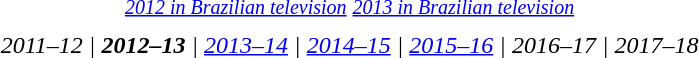<table align=right cellpadding=3 id=toc style="margin-left: 15px;">
<tr>
<td align=center><small><em><a href='#'>2012 in Brazilian television</a></em></small>  <small><em><a href='#'>2013 in Brazilian television</a></em></small></td>
</tr>
<tr>
<td align=center><em>2011–12 | <strong>2012–13</strong> | <a href='#'>2013–14</a> | <a href='#'>2014–15</a> | <a href='#'>2015–16</a> | 2016–17 | 2017–18</em></td>
</tr>
</table>
